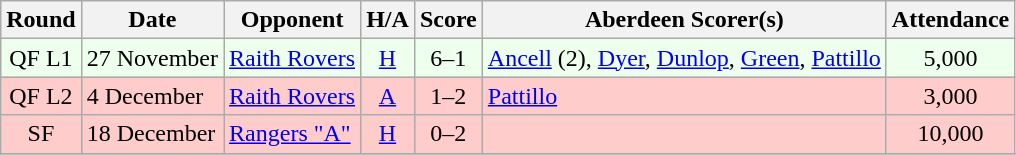<table class="wikitable" style="text-align:center">
<tr>
<th>Round</th>
<th>Date</th>
<th>Opponent</th>
<th>H/A</th>
<th>Score</th>
<th>Aberdeen Scorer(s)</th>
<th>Attendance</th>
</tr>
<tr bgcolor=#EEFFEE>
<td>QF L1</td>
<td align=left>27 November</td>
<td align=left><a href='#'>Raith Rovers</a></td>
<td><a href='#'>H</a></td>
<td>6–1</td>
<td align=left><a href='#'>Ancell</a> (2), <a href='#'>Dyer</a>, <a href='#'>Dunlop</a>, <a href='#'>Green</a>, <a href='#'>Pattillo</a></td>
<td>5,000</td>
</tr>
<tr bgcolor=#FFCCCC>
<td>QF L2</td>
<td align=left>4 December</td>
<td align=left><a href='#'>Raith Rovers</a></td>
<td><a href='#'>A</a></td>
<td>1–2</td>
<td align=left><a href='#'>Pattillo</a></td>
<td>3,000</td>
</tr>
<tr bgcolor=#FFCCCC>
<td>SF</td>
<td align=left>18 December</td>
<td align=left><a href='#'>Rangers "A"</a></td>
<td><a href='#'>H</a></td>
<td>0–2</td>
<td align=left></td>
<td>10,000</td>
</tr>
<tr>
</tr>
</table>
